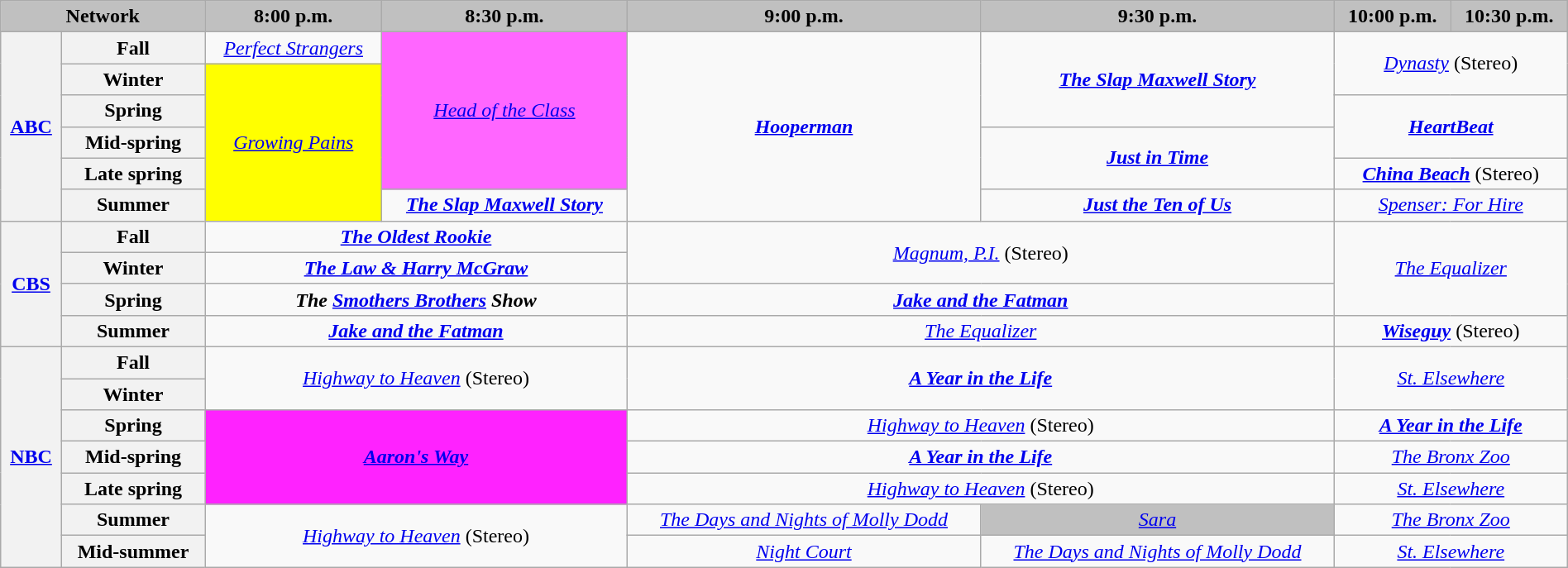<table class="wikitable" style="width:100%;margin-right:0;text-align:center">
<tr>
<th colspan="2" style="background-color:#C0C0C0;text-align:center">Network</th>
<th style="background-color:#C0C0C0;text-align:center">8:00 p.m.</th>
<th style="background-color:#C0C0C0;text-align:center">8:30 p.m.</th>
<th style="background-color:#C0C0C0;text-align:center">9:00 p.m.</th>
<th style="background-color:#C0C0C0;text-align:center">9:30 p.m.</th>
<th style="background-color:#C0C0C0;text-align:center">10:00 p.m.</th>
<th style="background-color:#C0C0C0;text-align:center">10:30 p.m.</th>
</tr>
<tr>
<th rowspan="6"><a href='#'>ABC</a></th>
<th>Fall</th>
<td><em><a href='#'>Perfect Strangers</a></em></td>
<td style="background:#FF66FF" rowspan="5"><em><a href='#'>Head of the Class</a></em> </td>
<td rowspan="6"><strong><em><a href='#'>Hooperman</a></em></strong></td>
<td rowspan="3"><strong><em><a href='#'>The Slap Maxwell Story</a></em></strong></td>
<td rowspan="2" colspan="2"><em><a href='#'>Dynasty</a></em> (Stereo)</td>
</tr>
<tr>
<th>Winter</th>
<td bgcolor="#FFFF00" rowspan="5"><em><a href='#'>Growing Pains</a></em> </td>
</tr>
<tr>
<th>Spring</th>
<td rowspan="2" colspan="2"><strong><em><a href='#'>HeartBeat</a></em></strong></td>
</tr>
<tr>
<th>Mid-spring</th>
<td rowspan="2"><strong><em><a href='#'>Just in Time</a></em></strong></td>
</tr>
<tr>
<th>Late spring</th>
<td colspan="2"><strong><em><a href='#'>China Beach</a></em></strong> (Stereo)</td>
</tr>
<tr>
<th>Summer</th>
<td><strong><em><a href='#'>The Slap Maxwell Story</a></em></strong></td>
<td><strong><em><a href='#'>Just the Ten of Us</a></em></strong></td>
<td colspan="2"><em><a href='#'>Spenser: For Hire</a></em></td>
</tr>
<tr>
<th rowspan="4"><a href='#'>CBS</a></th>
<th>Fall</th>
<td colspan="2"><strong><em><a href='#'>The Oldest Rookie</a></em></strong></td>
<td rowspan="2" colspan="2"><em><a href='#'>Magnum, P.I.</a></em> (Stereo)</td>
<td rowspan="3" colspan="2"><em><a href='#'>The Equalizer</a></em></td>
</tr>
<tr>
<th>Winter</th>
<td colspan="2"><strong><em><a href='#'>The Law & Harry McGraw</a></em></strong></td>
</tr>
<tr>
<th>Spring</th>
<td colspan="2"><strong><em>The <a href='#'>Smothers Brothers</a> Show</em></strong></td>
<td colspan="2"><strong><em><a href='#'>Jake and the Fatman</a></em></strong></td>
</tr>
<tr>
<th>Summer</th>
<td colspan="2"><strong><em><a href='#'>Jake and the Fatman</a></em></strong></td>
<td colspan="2"><em><a href='#'>The Equalizer</a></em></td>
<td colspan="2"><strong><em><a href='#'>Wiseguy</a></em></strong> (Stereo)</td>
</tr>
<tr>
<th rowspan="7"><a href='#'>NBC</a></th>
<th>Fall</th>
<td rowspan="2" colspan="2"><em><a href='#'>Highway to Heaven</a></em> (Stereo)</td>
<td rowspan="2" colspan="2"><strong><em><a href='#'>A Year in the Life</a></em></strong></td>
<td rowspan="2" colspan="2"><em><a href='#'>St. Elsewhere</a></em></td>
</tr>
<tr>
<th>Winter</th>
</tr>
<tr>
<th>Spring</th>
<td bgcolor="#FF22FF" rowspan="3" colspan="2"><strong><em><a href='#'>Aaron's Way</a></em></strong> </td>
<td colspan="2"><em><a href='#'>Highway to Heaven</a></em> (Stereo)</td>
<td colspan="2"><strong><em><a href='#'>A Year in the Life</a></em></strong></td>
</tr>
<tr>
<th>Mid-spring</th>
<td colspan="2"><strong><em><a href='#'>A Year in the Life</a></em></strong></td>
<td colspan="2"><em><a href='#'>The Bronx Zoo</a></em></td>
</tr>
<tr>
<th>Late spring</th>
<td colspan="2"><em><a href='#'>Highway to Heaven</a></em> (Stereo)</td>
<td colspan="2"><em><a href='#'>St. Elsewhere</a></em></td>
</tr>
<tr>
<th>Summer</th>
<td colspan="2" rowspan=2><em><a href='#'>Highway to Heaven</a></em> (Stereo)</td>
<td><em><a href='#'>The Days and Nights of Molly Dodd</a></em></td>
<td style="background:#C0C0C0;"><em><a href='#'>Sara</a></em> </td>
<td colspan="2"><em><a href='#'>The Bronx Zoo</a></em></td>
</tr>
<tr>
<th>Mid-summer</th>
<td><em><a href='#'>Night Court</a></em></td>
<td><em><a href='#'>The Days and Nights of Molly Dodd</a></em></td>
<td colspan="2"><em><a href='#'>St. Elsewhere</a></em></td>
</tr>
</table>
